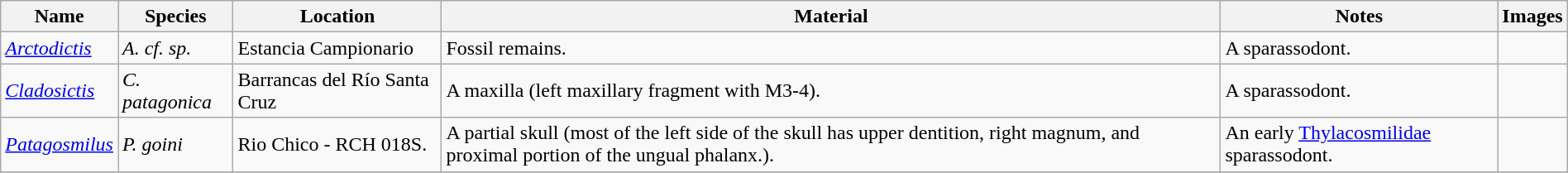<table class="wikitable" align="center" width="100%">
<tr>
<th>Name</th>
<th>Species</th>
<th>Location</th>
<th>Material</th>
<th>Notes</th>
<th>Images</th>
</tr>
<tr>
<td><em><a href='#'>Arctodictis</a></em></td>
<td><em>A. cf. sp.</em></td>
<td>Estancia Campionario</td>
<td>Fossil remains.</td>
<td>A sparassodont.</td>
<td></td>
</tr>
<tr>
<td><em><a href='#'>Cladosictis</a></em></td>
<td><em>C. patagonica</em></td>
<td>Barrancas del Río Santa Cruz</td>
<td>A maxilla (left maxillary fragment with M3-4).</td>
<td>A sparassodont.</td>
<td></td>
</tr>
<tr>
<td><em><a href='#'>Patagosmilus</a></em></td>
<td><em>P. goini</em></td>
<td>Rio Chico - RCH 018S.</td>
<td>A partial skull (most of the left side of the skull has upper dentition, right magnum, and proximal portion of the ungual phalanx.).</td>
<td>An early <a href='#'>Thylacosmilidae</a> sparassodont.</td>
<td></td>
</tr>
<tr>
</tr>
</table>
